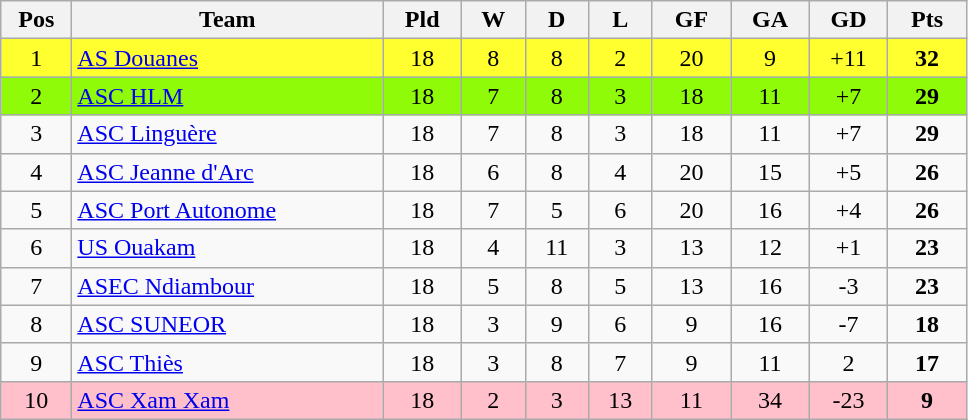<table class="wikitable" style="text-align: center;">
<tr>
<th style="width: 40px;">Pos</th>
<th style="width: 200px;">Team</th>
<th style="width: 45px;">Pld</th>
<th style="width: 35px;">W</th>
<th style="width: 35px;">D</th>
<th style="width: 35px;">L</th>
<th style="width: 45px;">GF</th>
<th style="width: 45px;">GA</th>
<th style="width: 45px;">GD</th>
<th style="width: 45px;">Pts</th>
</tr>
<tr style="background:#ffff30;">
<td>1</td>
<td style="text-align: left;"><a href='#'>AS Douanes</a></td>
<td>18</td>
<td>8</td>
<td>8</td>
<td>2</td>
<td>20</td>
<td>9</td>
<td>+11</td>
<td><strong>32</strong></td>
</tr>
<tr style="background:#90fb08;">
<td>2</td>
<td style="text-align: left;"><a href='#'>ASC HLM</a></td>
<td>18</td>
<td>7</td>
<td>8</td>
<td>3</td>
<td>18</td>
<td>11</td>
<td>+7</td>
<td><strong>29</strong></td>
</tr>
<tr>
<td>3</td>
<td style="text-align: left;"><a href='#'>ASC Linguère</a></td>
<td>18</td>
<td>7</td>
<td>8</td>
<td>3</td>
<td>18</td>
<td>11</td>
<td>+7</td>
<td><strong>29</strong></td>
</tr>
<tr>
<td>4</td>
<td style="text-align: left;"><a href='#'>ASC Jeanne d'Arc</a></td>
<td>18</td>
<td>6</td>
<td>8</td>
<td>4</td>
<td>20</td>
<td>15</td>
<td>+5</td>
<td><strong>26</strong></td>
</tr>
<tr>
<td>5</td>
<td style="text-align: left;"><a href='#'>ASC Port Autonome</a></td>
<td>18</td>
<td>7</td>
<td>5</td>
<td>6</td>
<td>20</td>
<td>16</td>
<td>+4</td>
<td><strong>26</strong></td>
</tr>
<tr>
<td>6</td>
<td style="text-align: left;"><a href='#'>US Ouakam</a></td>
<td>18</td>
<td>4</td>
<td>11</td>
<td>3</td>
<td>13</td>
<td>12</td>
<td>+1</td>
<td><strong>23</strong></td>
</tr>
<tr>
<td>7</td>
<td style="text-align: left;"><a href='#'>ASEC Ndiambour</a></td>
<td>18</td>
<td>5</td>
<td>8</td>
<td>5</td>
<td>13</td>
<td>16</td>
<td>-3</td>
<td><strong>23</strong></td>
</tr>
<tr>
<td>8</td>
<td style="text-align: left;"><a href='#'>ASC SUNEOR</a></td>
<td>18</td>
<td>3</td>
<td>9</td>
<td>6</td>
<td>9</td>
<td>16</td>
<td>-7</td>
<td><strong>18</strong></td>
</tr>
<tr>
<td>9</td>
<td style="text-align: left;"><a href='#'>ASC Thiès</a></td>
<td>18</td>
<td>3</td>
<td>8</td>
<td>7</td>
<td>9</td>
<td>11</td>
<td>2</td>
<td><strong>17</strong></td>
</tr>
<tr style="background:#ffc0cb;">
<td>10</td>
<td style="text-align: left;"><a href='#'>ASC Xam Xam</a></td>
<td>18</td>
<td>2</td>
<td>3</td>
<td>13</td>
<td>11</td>
<td>34</td>
<td>-23</td>
<td><strong>9</strong></td>
</tr>
</table>
